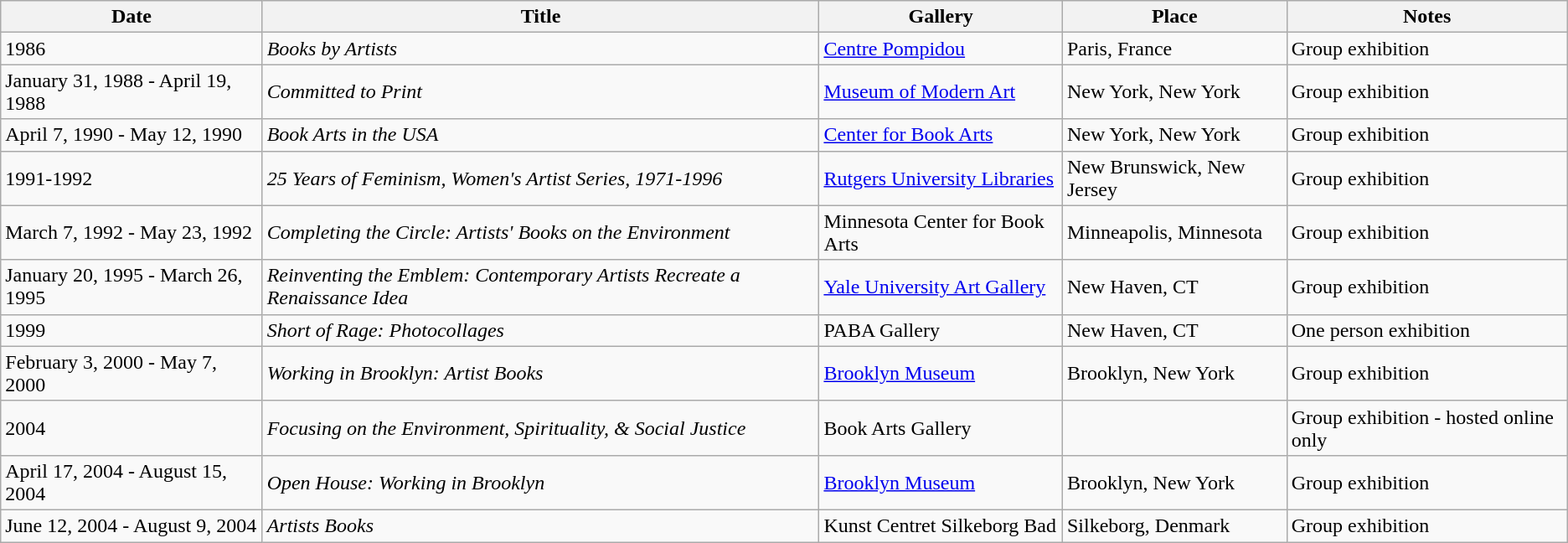<table class="wikitable sortable">
<tr>
<th>Date</th>
<th>Title</th>
<th>Gallery</th>
<th>Place</th>
<th>Notes</th>
</tr>
<tr>
<td>1986</td>
<td><em>Books by Artists</em></td>
<td><a href='#'>Centre Pompidou</a></td>
<td>Paris, France</td>
<td>Group exhibition</td>
</tr>
<tr>
<td>January 31, 1988 - April 19, 1988</td>
<td><em>Committed to Print</em></td>
<td><a href='#'>Museum of Modern Art</a></td>
<td>New York, New York</td>
<td>Group exhibition</td>
</tr>
<tr>
<td>April 7, 1990 - May 12, 1990</td>
<td><em>Book Arts in the USA</em></td>
<td><a href='#'>Center for Book Arts</a></td>
<td>New York, New York</td>
<td>Group exhibition</td>
</tr>
<tr>
<td>1991-1992</td>
<td><em>25 Years of Feminism, Women's Artist Series, 1971-1996</em></td>
<td><a href='#'>Rutgers University Libraries</a></td>
<td>New Brunswick, New Jersey</td>
<td>Group exhibition</td>
</tr>
<tr>
<td>March 7, 1992 - May 23, 1992</td>
<td><em>Completing the Circle: Artists' Books on the Environment</em></td>
<td>Minnesota Center for Book Arts</td>
<td>Minneapolis, Minnesota</td>
<td>Group exhibition</td>
</tr>
<tr>
<td>January 20, 1995 - March 26, 1995</td>
<td><em>Reinventing the Emblem: Contemporary Artists Recreate a Renaissance Idea</em></td>
<td><a href='#'>Yale University Art Gallery</a></td>
<td>New Haven, CT</td>
<td>Group exhibition</td>
</tr>
<tr>
<td>1999</td>
<td><em>Short of Rage: Photocollages</em></td>
<td>PABA Gallery</td>
<td>New Haven, CT</td>
<td>One person exhibition</td>
</tr>
<tr>
<td>February 3, 2000 - May 7, 2000</td>
<td><em>Working in Brooklyn: Artist Books</em></td>
<td><a href='#'>Brooklyn Museum</a></td>
<td>Brooklyn, New York</td>
<td>Group exhibition</td>
</tr>
<tr>
<td>2004</td>
<td><em>Focusing on the Environment, Spirituality, & Social Justice</em></td>
<td>Book Arts Gallery</td>
<td></td>
<td>Group exhibition -  hosted online only</td>
</tr>
<tr>
<td>April 17, 2004 - August 15, 2004</td>
<td><em>Open House: Working in Brooklyn</em></td>
<td><a href='#'>Brooklyn Museum</a></td>
<td>Brooklyn, New York</td>
<td>Group exhibition</td>
</tr>
<tr>
<td>June 12, 2004 - August 9, 2004</td>
<td><em>Artists Books</em></td>
<td>Kunst Centret Silkeborg Bad</td>
<td>Silkeborg, Denmark</td>
<td>Group exhibition</td>
</tr>
</table>
